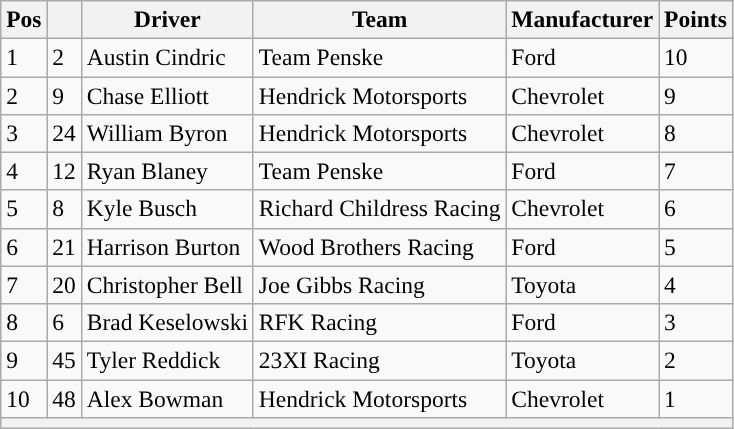<table class="wikitable" style="font-size:98%">
<tr>
<th>Pos</th>
<th></th>
<th>Driver</th>
<th>Team</th>
<th>Manufacturer</th>
<th>Points</th>
</tr>
<tr>
<td>1</td>
<td>2</td>
<td>Austin Cindric</td>
<td>Team Penske</td>
<td>Ford</td>
<td>10</td>
</tr>
<tr>
<td>2</td>
<td>9</td>
<td>Chase Elliott</td>
<td>Hendrick Motorsports</td>
<td>Chevrolet</td>
<td>9</td>
</tr>
<tr>
<td>3</td>
<td>24</td>
<td>William Byron</td>
<td>Hendrick Motorsports</td>
<td>Chevrolet</td>
<td>8</td>
</tr>
<tr>
<td>4</td>
<td>12</td>
<td>Ryan Blaney</td>
<td>Team Penske</td>
<td>Ford</td>
<td>7</td>
</tr>
<tr>
<td>5</td>
<td>8</td>
<td>Kyle Busch</td>
<td>Richard Childress Racing</td>
<td>Chevrolet</td>
<td>6</td>
</tr>
<tr>
<td>6</td>
<td>21</td>
<td>Harrison Burton</td>
<td>Wood Brothers Racing</td>
<td>Ford</td>
<td>5</td>
</tr>
<tr>
<td>7</td>
<td>20</td>
<td>Christopher Bell</td>
<td>Joe Gibbs Racing</td>
<td>Toyota</td>
<td>4</td>
</tr>
<tr>
<td>8</td>
<td>6</td>
<td>Brad Keselowski</td>
<td>RFK Racing</td>
<td>Ford</td>
<td>3</td>
</tr>
<tr>
<td>9</td>
<td>45</td>
<td>Tyler Reddick</td>
<td>23XI Racing</td>
<td>Toyota</td>
<td>2</td>
</tr>
<tr>
<td>10</td>
<td>48</td>
<td>Alex Bowman</td>
<td>Hendrick Motorsports</td>
<td>Chevrolet</td>
<td>1</td>
</tr>
<tr>
<th colspan="6"></th>
</tr>
</table>
